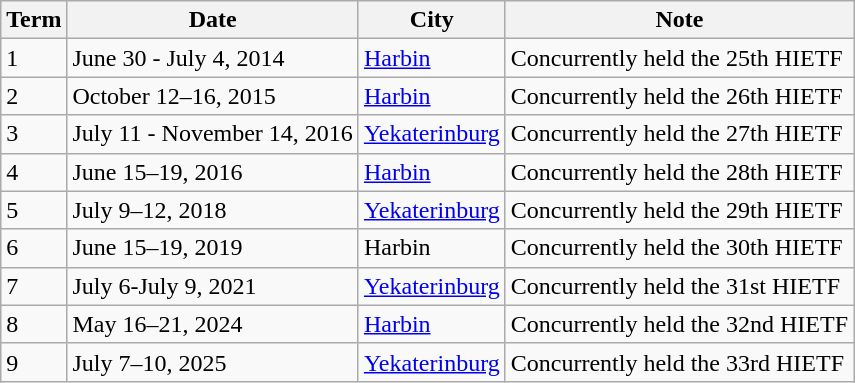<table class="wikitable">
<tr align="center">
<th><strong>Term</strong></th>
<th><strong>Date</strong></th>
<th>City</th>
<th>Note</th>
</tr>
<tr>
<td>1</td>
<td>June 30 - July 4, 2014</td>
<td><a href='#'>Harbin</a></td>
<td>Concurrently held the 25th HIETF</td>
</tr>
<tr>
<td>2</td>
<td>October 12–16, 2015</td>
<td><a href='#'>Harbin</a></td>
<td>Concurrently held the 26th HIETF</td>
</tr>
<tr>
<td>3</td>
<td>July 11 - November 14, 2016</td>
<td><a href='#'>Yekaterinburg</a></td>
<td>Concurrently held the 27th HIETF</td>
</tr>
<tr>
<td>4</td>
<td>June 15–19, 2016</td>
<td><a href='#'>Harbin</a></td>
<td>Concurrently held the 28th HIETF</td>
</tr>
<tr>
<td>5</td>
<td>July 9–12, 2018</td>
<td><a href='#'>Yekaterinburg</a></td>
<td>Concurrently held the 29th HIETF</td>
</tr>
<tr>
<td>6</td>
<td>June 15–19, 2019</td>
<td>Harbin</td>
<td>Concurrently held the 30th HIETF</td>
</tr>
<tr>
<td>7</td>
<td>July 6-July 9, 2021</td>
<td><a href='#'>Yekaterinburg</a></td>
<td>Concurrently held the 31st HIETF</td>
</tr>
<tr>
<td>8</td>
<td>May 16–21, 2024</td>
<td><a href='#'>Harbin</a></td>
<td>Concurrently held the 32nd HIETF</td>
</tr>
<tr>
<td>9</td>
<td>July 7–10, 2025</td>
<td><a href='#'>Yekaterinburg</a></td>
<td>Concurrently held the 33rd HIETF</td>
</tr>
</table>
